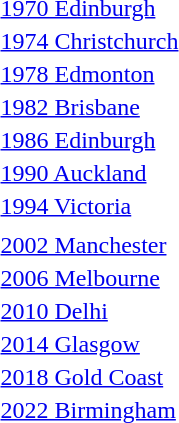<table>
<tr>
<td><a href='#'>1970 Edinburgh</a></td>
<td></td>
<td></td>
<td></td>
</tr>
<tr>
<td><a href='#'>1974 Christchurch</a></td>
<td></td>
<td></td>
<td></td>
</tr>
<tr>
<td><a href='#'>1978 Edmonton</a></td>
<td></td>
<td></td>
<td></td>
</tr>
<tr>
<td><a href='#'>1982 Brisbane</a></td>
<td></td>
<td></td>
<td></td>
</tr>
<tr>
<td><a href='#'>1986 Edinburgh</a></td>
<td></td>
<td></td>
<td></td>
</tr>
<tr>
<td><a href='#'>1990 Auckland</a></td>
<td></td>
<td></td>
<td></td>
</tr>
<tr>
<td><a href='#'>1994 Victoria</a></td>
<td></td>
<td></td>
<td></td>
</tr>
<tr>
<td></td>
<td></td>
<td></td>
<td></td>
</tr>
<tr>
<td><a href='#'>2002 Manchester</a><br></td>
<td></td>
<td></td>
<td></td>
</tr>
<tr>
<td><a href='#'>2006 Melbourne</a><br></td>
<td></td>
<td></td>
<td></td>
</tr>
<tr>
<td><a href='#'>2010 Delhi</a><br></td>
<td></td>
<td></td>
<td></td>
</tr>
<tr>
<td><a href='#'>2014 Glasgow</a><br></td>
<td></td>
<td></td>
<td></td>
</tr>
<tr>
<td><a href='#'>2018 Gold Coast</a><br></td>
<td></td>
<td></td>
<td></td>
</tr>
<tr>
<td><a href='#'>2022 Birmingham</a><br></td>
<td></td>
<td></td>
<td></td>
</tr>
</table>
